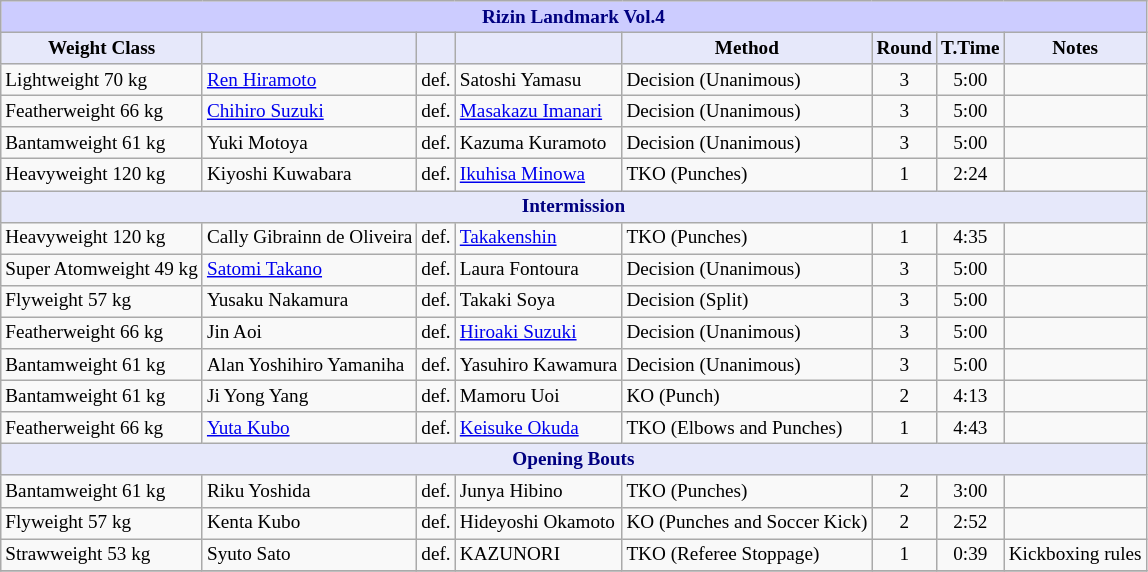<table class="wikitable" style="font-size: 80%;">
<tr>
<th colspan="8" style="background-color: #ccf; color: #000080; text-align: center;"><strong>Rizin Landmark Vol.4</strong></th>
</tr>
<tr>
<th colspan="1" style="background-color: #E6E8FA; color: #000000; text-align: center;">Weight Class</th>
<th colspan="1" style="background-color: #E6E8FA; color: #000000; text-align: center;"></th>
<th colspan="1" style="background-color: #E6E8FA; color: #000000; text-align: center;"></th>
<th colspan="1" style="background-color: #E6E8FA; color: #000000; text-align: center;"></th>
<th colspan="1" style="background-color: #E6E8FA; color: #000000; text-align: center;">Method</th>
<th colspan="1" style="background-color: #E6E8FA; color: #000000; text-align: center;">Round</th>
<th colspan="1" style="background-color: #E6E8FA; color: #000000; text-align: center;">T.Time</th>
<th colspan="1" style="background-color: #E6E8FA; color: #000000; text-align: center;">Notes</th>
</tr>
<tr>
<td>Lightweight 70 kg</td>
<td> <a href='#'>Ren Hiramoto</a></td>
<td align=center>def.</td>
<td> Satoshi Yamasu</td>
<td>Decision (Unanimous)</td>
<td align=center>3</td>
<td align=center>5:00</td>
<td></td>
</tr>
<tr>
<td>Featherweight 66 kg</td>
<td> <a href='#'>Chihiro Suzuki</a></td>
<td align=center>def.</td>
<td> <a href='#'>Masakazu Imanari</a></td>
<td>Decision (Unanimous)</td>
<td align=center>3</td>
<td align=center>5:00</td>
<td></td>
</tr>
<tr>
<td>Bantamweight 61 kg</td>
<td> Yuki Motoya</td>
<td align=center>def.</td>
<td> Kazuma Kuramoto</td>
<td>Decision (Unanimous)</td>
<td align=center>3</td>
<td align=center>5:00</td>
<td></td>
</tr>
<tr>
<td>Heavyweight 120 kg</td>
<td> Kiyoshi Kuwabara</td>
<td align=center>def.</td>
<td> <a href='#'>Ikuhisa Minowa</a></td>
<td>TKO (Punches)</td>
<td align=center>1</td>
<td align=center>2:24</td>
<td></td>
</tr>
<tr>
<th colspan="8" style="background-color: #E6E8FA; color: #000080; text-align: center;"><strong>Intermission</strong></th>
</tr>
<tr>
<td>Heavyweight 120 kg</td>
<td> Cally Gibrainn de Oliveira</td>
<td align=center>def.</td>
<td> <a href='#'>Takakenshin</a></td>
<td>TKO (Punches)</td>
<td align=center>1</td>
<td align=center>4:35</td>
<td></td>
</tr>
<tr>
<td>Super Atomweight 49 kg</td>
<td> <a href='#'>Satomi Takano</a></td>
<td align=center>def.</td>
<td> Laura Fontoura</td>
<td>Decision (Unanimous)</td>
<td align=center>3</td>
<td align=center>5:00</td>
<td></td>
</tr>
<tr>
<td>Flyweight 57 kg</td>
<td> Yusaku Nakamura</td>
<td align=center>def.</td>
<td> Takaki Soya</td>
<td>Decision (Split)</td>
<td align=center>3</td>
<td align=center>5:00</td>
<td></td>
</tr>
<tr>
<td>Featherweight 66 kg</td>
<td> Jin Aoi</td>
<td align=center>def.</td>
<td> <a href='#'>Hiroaki Suzuki</a></td>
<td>Decision (Unanimous)</td>
<td align=center>3</td>
<td align=center>5:00</td>
<td></td>
</tr>
<tr>
<td>Bantamweight 61 kg</td>
<td> Alan Yoshihiro Yamaniha</td>
<td align=center>def.</td>
<td> Yasuhiro Kawamura</td>
<td>Decision (Unanimous)</td>
<td align=center>3</td>
<td align=center>5:00</td>
<td></td>
</tr>
<tr>
<td>Bantamweight 61 kg</td>
<td> Ji Yong Yang</td>
<td align=center>def.</td>
<td> Mamoru Uoi</td>
<td>KO (Punch)</td>
<td align=center>2</td>
<td align=center>4:13</td>
<td></td>
</tr>
<tr>
<td>Featherweight 66 kg</td>
<td> <a href='#'>Yuta Kubo</a></td>
<td align=center>def.</td>
<td> <a href='#'>Keisuke Okuda</a></td>
<td>TKO (Elbows and Punches)</td>
<td align=center>1</td>
<td align=center>4:43</td>
<td></td>
</tr>
<tr>
<th colspan="8" style="background-color: #E6E8FA; color: #000080; text-align: center;"><strong>Opening Bouts</strong></th>
</tr>
<tr>
<td>Bantamweight 61 kg</td>
<td> Riku Yoshida</td>
<td align=center>def.</td>
<td> Junya Hibino</td>
<td>TKO (Punches)</td>
<td align=center>2</td>
<td align=center>3:00</td>
<td></td>
</tr>
<tr>
<td>Flyweight 57 kg</td>
<td> Kenta Kubo</td>
<td align=center>def.</td>
<td> Hideyoshi Okamoto</td>
<td>KO (Punches and Soccer Kick)</td>
<td align=center>2</td>
<td align=center>2:52</td>
<td></td>
</tr>
<tr>
<td>Strawweight 53 kg</td>
<td> Syuto Sato</td>
<td align=center>def.</td>
<td> KAZUNORI</td>
<td>TKO (Referee Stoppage)</td>
<td align=center>1</td>
<td align=center>0:39</td>
<td>Kickboxing rules</td>
</tr>
<tr>
</tr>
</table>
